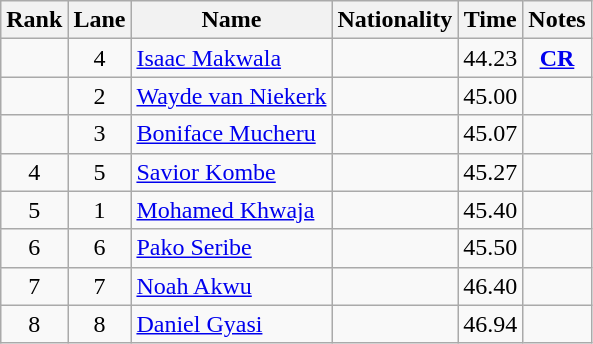<table class="wikitable sortable" style="text-align:center">
<tr>
<th>Rank</th>
<th>Lane</th>
<th>Name</th>
<th>Nationality</th>
<th>Time</th>
<th>Notes</th>
</tr>
<tr>
<td></td>
<td>4</td>
<td align=left><a href='#'>Isaac Makwala</a></td>
<td align=left></td>
<td>44.23</td>
<td><strong><a href='#'>CR</a></strong></td>
</tr>
<tr>
<td></td>
<td>2</td>
<td align=left><a href='#'>Wayde van Niekerk</a></td>
<td align=left></td>
<td>45.00</td>
<td></td>
</tr>
<tr>
<td></td>
<td>3</td>
<td align=left><a href='#'>Boniface Mucheru</a></td>
<td align=left></td>
<td>45.07</td>
<td></td>
</tr>
<tr>
<td>4</td>
<td>5</td>
<td align=left><a href='#'>Savior Kombe</a></td>
<td align=left></td>
<td>45.27</td>
<td></td>
</tr>
<tr>
<td>5</td>
<td>1</td>
<td align=left><a href='#'>Mohamed Khwaja</a></td>
<td align=left></td>
<td>45.40</td>
<td></td>
</tr>
<tr>
<td>6</td>
<td>6</td>
<td align=left><a href='#'>Pako Seribe</a></td>
<td align=left></td>
<td>45.50</td>
<td></td>
</tr>
<tr>
<td>7</td>
<td>7</td>
<td align=left><a href='#'>Noah Akwu</a></td>
<td align=left></td>
<td>46.40</td>
<td></td>
</tr>
<tr>
<td>8</td>
<td>8</td>
<td align=left><a href='#'>Daniel Gyasi</a></td>
<td align=left></td>
<td>46.94</td>
<td></td>
</tr>
</table>
